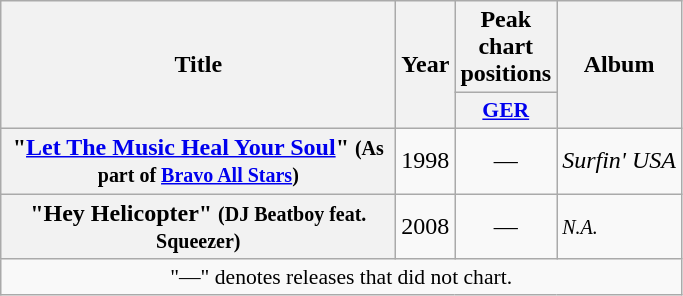<table class="wikitable plainrowheaders" style="text-align:center;">
<tr>
<th scope="col" rowspan="2" style="width:16em;">Title</th>
<th scope="col" rowspan="2">Year</th>
<th scope="col" colspan="1">Peak chart positions</th>
<th scope="col" rowspan="2">Album</th>
</tr>
<tr>
<th style="width:3em;font-size:90%"><a href='#'>GER</a><br></th>
</tr>
<tr>
<th scope="row">"<a href='#'>Let The Music Heal Your Soul</a>" <small>(As part of <a href='#'>Bravo All Stars</a>)</small></th>
<td rowspan=1>1998</td>
<td>—</td>
<td rowspan=1 align="left"><em>Surfin' USA</em></td>
</tr>
<tr>
<th scope="row">"Hey Helicopter" <small>(DJ Beatboy feat. Squeezer)</small></th>
<td rowspan=1>2008</td>
<td>—</td>
<td align="left"><em><small>N.A.</small></em></td>
</tr>
<tr>
<td colspan="18" style="font-size:90%;">"—" denotes releases that did not chart.</td>
</tr>
</table>
